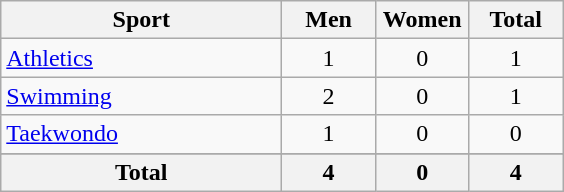<table class="wikitable sortable" style="text-align:center;">
<tr>
<th width=180>Sport</th>
<th width=55>Men</th>
<th width=55>Women</th>
<th width=55>Total</th>
</tr>
<tr>
<td align=left><a href='#'>Athletics</a></td>
<td>1</td>
<td>0</td>
<td>1</td>
</tr>
<tr>
<td align=left><a href='#'>Swimming</a></td>
<td>2</td>
<td>0</td>
<td>1</td>
</tr>
<tr>
<td align=left><a href='#'>Taekwondo</a></td>
<td>1</td>
<td>0</td>
<td>0</td>
</tr>
<tr>
</tr>
<tr>
<th>Total</th>
<th>4</th>
<th>0</th>
<th>4</th>
</tr>
</table>
